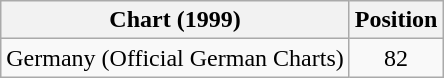<table class="wikitable plainrowheaders">
<tr>
<th scope="col">Chart (1999)</th>
<th scope="col">Position</th>
</tr>
<tr>
<td align="left">Germany (Official German Charts) </td>
<td align="center">82</td>
</tr>
</table>
